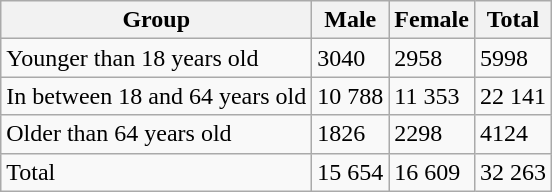<table class="wikitable">
<tr>
<th>Group</th>
<th>Male</th>
<th>Female</th>
<th>Total</th>
</tr>
<tr>
<td>Younger than 18 years old</td>
<td>3040</td>
<td>2958</td>
<td>5998</td>
</tr>
<tr>
<td>In between 18 and 64 years old</td>
<td>10 788</td>
<td>11 353</td>
<td>22 141</td>
</tr>
<tr>
<td>Older than 64 years old</td>
<td>1826</td>
<td>2298</td>
<td>4124</td>
</tr>
<tr>
<td>Total</td>
<td>15 654</td>
<td>16 609</td>
<td>32 263</td>
</tr>
</table>
